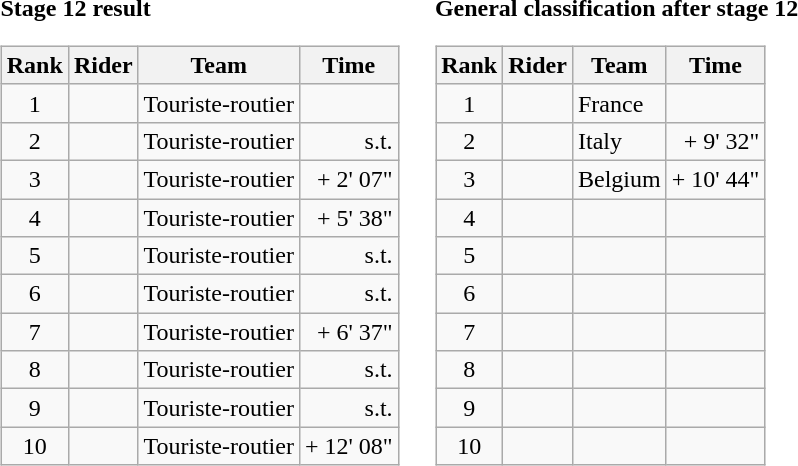<table>
<tr>
<td><strong>Stage 12 result</strong><br><table class="wikitable">
<tr>
<th scope="col">Rank</th>
<th scope="col">Rider</th>
<th scope="col">Team</th>
<th scope="col">Time</th>
</tr>
<tr>
<td style="text-align:center;">1</td>
<td></td>
<td>Touriste-routier</td>
<td style="text-align:right;"></td>
</tr>
<tr>
<td style="text-align:center;">2</td>
<td></td>
<td>Touriste-routier</td>
<td style="text-align:right;">s.t.</td>
</tr>
<tr>
<td style="text-align:center;">3</td>
<td></td>
<td>Touriste-routier</td>
<td style="text-align:right;">+ 2' 07"</td>
</tr>
<tr>
<td style="text-align:center;">4</td>
<td></td>
<td>Touriste-routier</td>
<td style="text-align:right;">+ 5' 38"</td>
</tr>
<tr>
<td style="text-align:center;">5</td>
<td></td>
<td>Touriste-routier</td>
<td style="text-align:right;">s.t.</td>
</tr>
<tr>
<td style="text-align:center;">6</td>
<td></td>
<td>Touriste-routier</td>
<td style="text-align:right;">s.t.</td>
</tr>
<tr>
<td style="text-align:center;">7</td>
<td></td>
<td>Touriste-routier</td>
<td style="text-align:right;">+ 6' 37"</td>
</tr>
<tr>
<td style="text-align:center;">8</td>
<td></td>
<td>Touriste-routier</td>
<td style="text-align:right;">s.t.</td>
</tr>
<tr>
<td style="text-align:center;">9</td>
<td></td>
<td>Touriste-routier</td>
<td style="text-align:right;">s.t.</td>
</tr>
<tr>
<td style="text-align:center;">10</td>
<td></td>
<td>Touriste-routier</td>
<td style="text-align:right;">+ 12' 08"</td>
</tr>
</table>
</td>
<td></td>
<td><strong>General classification after stage 12</strong><br><table class="wikitable">
<tr>
<th scope="col">Rank</th>
<th scope="col">Rider</th>
<th scope="col">Team</th>
<th scope="col">Time</th>
</tr>
<tr>
<td style="text-align:center;">1</td>
<td></td>
<td>France</td>
<td style="text-align:right;"></td>
</tr>
<tr>
<td style="text-align:center;">2</td>
<td></td>
<td>Italy</td>
<td style="text-align:right;">+ 9' 32"</td>
</tr>
<tr>
<td style="text-align:center;">3</td>
<td></td>
<td>Belgium</td>
<td style="text-align:right;">+ 10' 44"</td>
</tr>
<tr>
<td style="text-align:center;">4</td>
<td></td>
<td></td>
<td></td>
</tr>
<tr>
<td style="text-align:center;">5</td>
<td></td>
<td></td>
<td></td>
</tr>
<tr>
<td style="text-align:center;">6</td>
<td></td>
<td></td>
<td></td>
</tr>
<tr>
<td style="text-align:center;">7</td>
<td></td>
<td></td>
<td></td>
</tr>
<tr>
<td style="text-align:center;">8</td>
<td></td>
<td></td>
<td></td>
</tr>
<tr>
<td style="text-align:center;">9</td>
<td></td>
<td></td>
<td></td>
</tr>
<tr>
<td style="text-align:center;">10</td>
<td></td>
<td></td>
<td></td>
</tr>
</table>
</td>
</tr>
</table>
